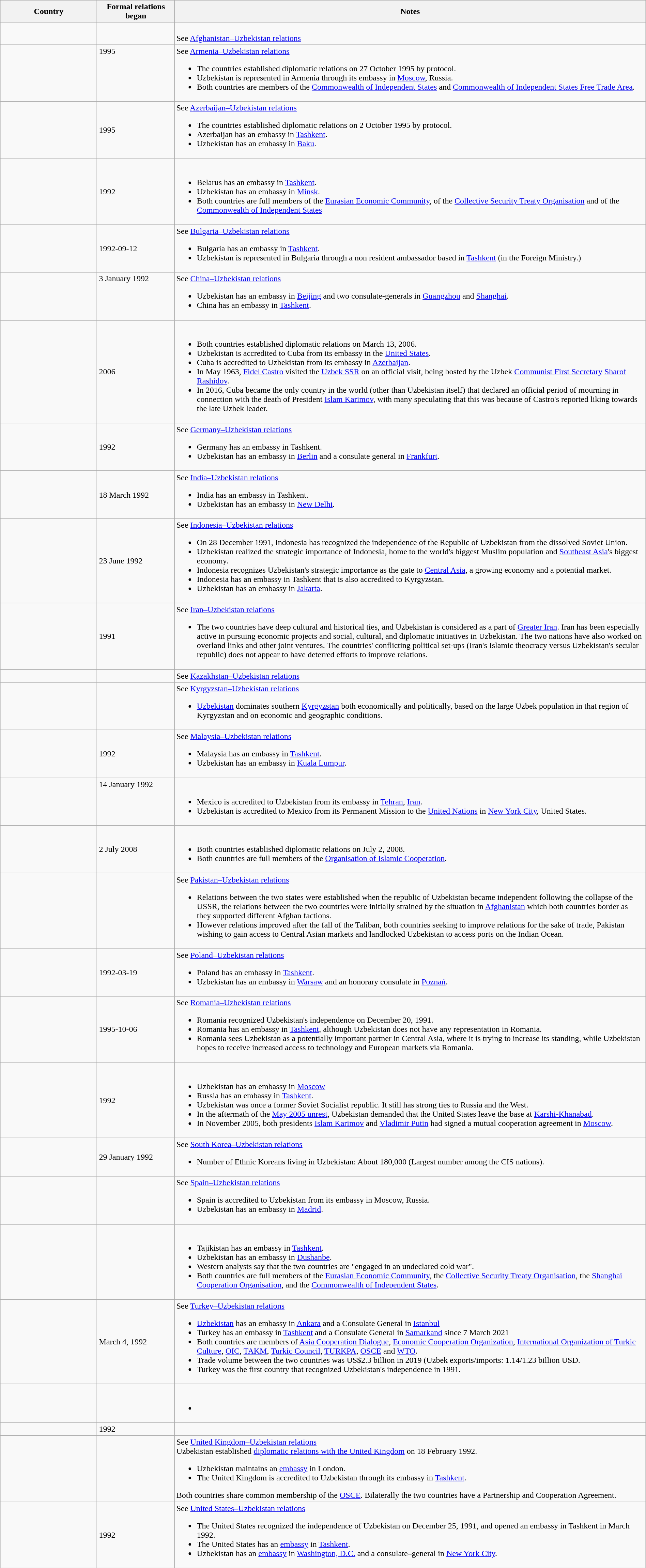<table class="wikitable sortable" border="1" style="width:100%; margin:auto;">
<tr>
<th width="15%">Country</th>
<th width="12%">Formal relations began</th>
<th>Notes</th>
</tr>
<tr>
<td></td>
<td></td>
<td><br>See <a href='#'>Afghanistan–Uzbekistan relations</a></td>
</tr>
<tr - valign="top">
<td></td>
<td>1995</td>
<td>See <a href='#'>Armenia–Uzbekistan relations</a><br><ul><li>The countries established diplomatic relations on 27 October 1995 by protocol.</li><li>Uzbekistan is represented in Armenia through its embassy in <a href='#'>Moscow</a>, Russia.</li><li>Both countries are members of the <a href='#'>Commonwealth of Independent States</a> and <a href='#'>Commonwealth of Independent States Free Trade Area</a>.</li></ul></td>
</tr>
<tr>
<td></td>
<td>1995</td>
<td>See <a href='#'>Azerbaijan–Uzbekistan relations</a><br><ul><li>The countries established diplomatic relations on 2 October 1995 by protocol.</li><li>Azerbaijan has an embassy in <a href='#'>Tashkent</a>.</li><li>Uzbekistan has an embassy in <a href='#'>Baku</a>.</li></ul></td>
</tr>
<tr -valign="top">
<td></td>
<td> 1992</td>
<td><br><ul><li>Belarus has an embassy in <a href='#'>Tashkent</a>.</li><li>Uzbekistan has an embassy in <a href='#'>Minsk</a>.</li><li>Both countries are full members of the <a href='#'>Eurasian Economic Community</a>, of the <a href='#'>Collective Security Treaty Organisation</a> and of the <a href='#'>Commonwealth of Independent States</a></li></ul></td>
</tr>
<tr -valign="top">
<td></td>
<td> 1992-09-12</td>
<td>See <a href='#'>Bulgaria–Uzbekistan relations</a><br><ul><li>Bulgaria has an embassy in <a href='#'>Tashkent</a>.</li><li>Uzbekistan is represented in Bulgaria through a non resident ambassador based in <a href='#'>Tashkent</a> (in the Foreign Ministry.)</li></ul></td>
</tr>
<tr valign="top">
<td></td>
<td>3 January 1992</td>
<td>See <a href='#'>China–Uzbekistan relations</a><br><ul><li>Uzbekistan has an embassy in <a href='#'>Beijing</a> and two consulate-generals in <a href='#'>Guangzhou</a> and <a href='#'>Shanghai</a>.</li><li>China has an embassy in <a href='#'>Tashkent</a>.</li></ul></td>
</tr>
<tr -valign="top">
<td></td>
<td>2006</td>
<td><br><ul><li>Both countries established diplomatic relations on March 13, 2006.</li><li>Uzbekistan is accredited to Cuba from its embassy in the <a href='#'>United States</a>.</li><li>Cuba is accredited to Uzbekistan from its embassy in <a href='#'>Azerbaijan</a>.</li><li>In May 1963, <a href='#'>Fidel Castro</a> visited the <a href='#'>Uzbek SSR</a> on an official visit, being bosted by the Uzbek <a href='#'>Communist First Secretary</a> <a href='#'>Sharof Rashidov</a>.</li><li>In 2016, Cuba became the only country in the world (other than Uzbekistan itself) that declared an official period of mourning in connection with the death of President <a href='#'>Islam Karimov</a>, with many speculating that this was because of Castro's reported liking towards the late Uzbek leader.</li></ul></td>
</tr>
<tr>
<td></td>
<td>1992</td>
<td>See <a href='#'>Germany–Uzbekistan relations</a><br><ul><li>Germany has an embassy in Tashkent.</li><li>Uzbekistan has an embassy in <a href='#'>Berlin</a> and a consulate general in <a href='#'>Frankfurt</a>.</li></ul></td>
</tr>
<tr -valign="top">
<td></td>
<td>18 March 1992</td>
<td>See <a href='#'>India–Uzbekistan relations</a><br><ul><li>India has an embassy in Tashkent.</li><li>Uzbekistan has an embassy in <a href='#'>New Delhi</a>.</li></ul></td>
</tr>
<tr -valign="top">
<td></td>
<td>23 June 1992</td>
<td>See <a href='#'>Indonesia–Uzbekistan relations</a><br><ul><li>On 28 December 1991, Indonesia has recognized the independence of the Republic of Uzbekistan from the dissolved Soviet Union.</li><li>Uzbekistan realized the strategic importance of Indonesia, home to the world's biggest Muslim population and <a href='#'>Southeast Asia</a>'s biggest economy.</li><li>Indonesia recognizes Uzbekistan's strategic importance as the gate to <a href='#'>Central Asia</a>, a growing economy and a potential market.</li><li>Indonesia has an embassy in Tashkent that is also accredited to Kyrgyzstan.</li><li>Uzbekistan has an embassy in <a href='#'>Jakarta</a>.</li></ul></td>
</tr>
<tr -valign="top">
<td></td>
<td> 1991</td>
<td>See <a href='#'>Iran–Uzbekistan relations</a><br><ul><li>The two countries have deep cultural and historical ties, and Uzbekistan is considered as a part of <a href='#'>Greater Iran</a>.  Iran has been especially active in pursuing economic projects and social, cultural, and diplomatic initiatives in Uzbekistan. The two nations have also worked on overland links and other joint ventures. The countries' conflicting political set-ups (Iran's Islamic theocracy versus Uzbekistan's secular republic) does not appear to have deterred efforts to improve relations.</li></ul></td>
</tr>
<tr -valign="top">
<td></td>
<td></td>
<td>See <a href='#'>Kazakhstan–Uzbekistan relations</a></td>
</tr>
<tr -valign="top">
<td></td>
<td></td>
<td>See <a href='#'>Kyrgyzstan–Uzbekistan relations</a><br><ul><li><a href='#'>Uzbekistan</a> dominates southern <a href='#'>Kyrgyzstan</a> both economically and politically, based on the large Uzbek population in that region of Kyrgyzstan and on economic and geographic conditions.</li></ul></td>
</tr>
<tr -valign="top">
<td></td>
<td>1992</td>
<td>See <a href='#'>Malaysia–Uzbekistan relations</a><br><ul><li>Malaysia has an embassy in <a href='#'>Tashkent</a>.</li><li>Uzbekistan has an embassy in <a href='#'>Kuala Lumpur</a>.</li></ul></td>
</tr>
<tr valign="top">
<td></td>
<td>14 January 1992</td>
<td><br><ul><li>Mexico is accredited to Uzbekistan from its embassy in <a href='#'>Tehran</a>, <a href='#'>Iran</a>.</li><li>Uzbekistan is accredited to Mexico from its Permanent Mission to the <a href='#'>United Nations</a> in <a href='#'>New York City</a>, United States.</li></ul></td>
</tr>
<tr -valign="top">
<td></td>
<td>2 July 2008</td>
<td><br><ul><li>Both countries established diplomatic relations on July 2, 2008.</li><li>Both countries are full members of the <a href='#'>Organisation of Islamic Cooperation</a>.</li></ul></td>
</tr>
<tr -valign="top">
<td></td>
<td></td>
<td>See <a href='#'>Pakistan–Uzbekistan relations</a><br><ul><li>Relations between the two states were established when the republic of Uzbekistan became independent following the collapse of the USSR, the relations between the two countries were initially strained by the situation in <a href='#'>Afghanistan</a> which both countries border as they supported different Afghan factions.</li><li>However relations improved after the fall of the Taliban, both countries seeking to improve relations for the sake of trade, Pakistan wishing to gain access to Central Asian markets and landlocked Uzbekistan to access ports on the Indian Ocean.</li></ul></td>
</tr>
<tr -valign="top">
<td></td>
<td> 1992-03-19</td>
<td>See <a href='#'>Poland–Uzbekistan relations</a><br><ul><li>Poland has an embassy in <a href='#'>Tashkent</a>.</li><li>Uzbekistan has an embassy in <a href='#'>Warsaw</a> and an honorary consulate in <a href='#'>Poznań</a>.</li></ul></td>
</tr>
<tr -valign="top">
<td></td>
<td> 1995-10-06</td>
<td>See <a href='#'>Romania–Uzbekistan relations</a><br><ul><li>Romania recognized Uzbekistan's independence on December 20, 1991.</li><li>Romania has an embassy in <a href='#'>Tashkent</a>, although Uzbekistan does not have any representation in Romania.</li><li>Romania sees Uzbekistan as a potentially important partner in Central Asia, where it is trying to increase its standing, while Uzbekistan hopes to receive increased access to technology and European markets via Romania.</li></ul></td>
</tr>
<tr -valign="top">
<td></td>
<td> 1992</td>
<td><br><ul><li>Uzbekistan has an embassy in <a href='#'>Moscow</a></li><li>Russia has an embassy in <a href='#'>Tashkent</a>.</li><li>Uzbekistan was once a former Soviet Socialist republic. It still has strong ties to Russia and the West.</li><li>In the aftermath of the <a href='#'>May 2005 unrest</a>, Uzbekistan demanded that the United States leave the base at <a href='#'>Karshi-Khanabad</a>.</li><li>In November 2005, both presidents <a href='#'>Islam Karimov</a> and <a href='#'>Vladimir Putin</a> had signed a mutual cooperation agreement in <a href='#'>Moscow</a>.</li></ul></td>
</tr>
<tr -valign="top">
<td></td>
<td> 29 January 1992</td>
<td>See <a href='#'>South Korea–Uzbekistan relations</a><br><ul><li>Number of Ethnic Koreans living in Uzbekistan: About 180,000 (Largest number among the CIS nations).</li></ul></td>
</tr>
<tr valign="top">
<td></td>
<td></td>
<td>See <a href='#'>Spain–Uzbekistan relations</a><br><ul><li>Spain is accredited to Uzbekistan from its embassy in Moscow, Russia.</li><li>Uzbekistan has an embassy in <a href='#'>Madrid</a>.</li></ul></td>
</tr>
<tr -valign="top">
<td></td>
<td></td>
<td><br><ul><li>Tajikistan has an embassy in <a href='#'>Tashkent</a>.</li><li>Uzbekistan has an embassy in <a href='#'>Dushanbe</a>.</li><li>Western analysts say that the two countries are "engaged in an undeclared cold war".</li><li>Both countries are full members of the <a href='#'>Eurasian Economic Community</a>, the <a href='#'>Collective Security Treaty Organisation</a>, the <a href='#'>Shanghai Cooperation Organisation</a>, and the <a href='#'>Commonwealth of Independent States</a>.</li></ul></td>
</tr>
<tr -valign="top">
<td></td>
<td>March 4, 1992</td>
<td>See <a href='#'>Turkey–Uzbekistan relations</a><br><ul><li><a href='#'>Uzbekistan</a> has an embassy in <a href='#'>Ankara</a> and a Consulate General in <a href='#'>Istanbul</a></li><li>Turkey has an embassy in <a href='#'>Tashkent</a> and a Consulate General in <a href='#'>Samarkand</a> since 7 March 2021</li><li>Both countries are members of <a href='#'>Asia Cooperation Dialogue</a>, <a href='#'>Economic Cooperation Organization</a>, <a href='#'>International Organization of Turkic Culture</a>, <a href='#'>OIC</a>, <a href='#'>TAKM</a>, <a href='#'>Turkic Council</a>, <a href='#'>TURKPA</a>, <a href='#'>OSCE</a> and <a href='#'>WTO</a>.</li><li>Trade volume between the two countries was US$2.3 billion in 2019 (Uzbek exports/imports: 1.14/1.23 billion USD.</li><li>Turkey was the first country that recognized Uzbekistan's independence in 1991.</li></ul></td>
</tr>
<tr -valign="top">
<td></td>
<td></td>
<td><br><ul><li></li></ul></td>
</tr>
<tr -valign="top">
<td></td>
<td> 1992</td>
<td></td>
</tr>
<tr valign="top">
<td></td>
<td></td>
<td>See <a href='#'>United Kingdom–Uzbekistan relations</a><br>Uzbekistan established <a href='#'>diplomatic relations with the United Kingdom</a> on 18 February 1992.<ul><li>Uzbekistan maintains an <a href='#'>embassy</a> in London.</li><li>The United Kingdom is accredited to Uzbekistan through its embassy in <a href='#'>Tashkent</a>.</li></ul>Both countries share common membership of the <a href='#'>OSCE</a>. Bilaterally the two countries have a Partnership and Cooperation Agreement.</td>
</tr>
<tr -valign="top">
<td></td>
<td> 1992</td>
<td>See <a href='#'>United States–Uzbekistan relations</a><br><ul><li>The United States recognized the independence of Uzbekistan on December 25, 1991, and opened an embassy in Tashkent in March 1992.</li><li>The United States has an <a href='#'>embassy</a> in <a href='#'>Tashkent</a>.</li><li>Uzbekistan has an <a href='#'>embassy</a> in <a href='#'>Washington, D.C.</a> and a consulate–general in <a href='#'>New York City</a>.</li></ul></td>
</tr>
</table>
